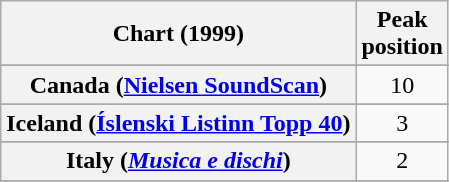<table class="wikitable sortable plainrowheaders" style="text-align:center">
<tr>
<th>Chart (1999)</th>
<th>Peak<br>position</th>
</tr>
<tr>
</tr>
<tr>
<th scope="row">Canada (<a href='#'>Nielsen SoundScan</a>)</th>
<td>10</td>
</tr>
<tr>
</tr>
<tr>
</tr>
<tr>
<th scope="row">Iceland (<a href='#'>Íslenski Listinn Topp 40</a>)</th>
<td>3</td>
</tr>
<tr>
</tr>
<tr>
<th scope="row">Italy (<em><a href='#'>Musica e dischi</a></em>)</th>
<td>2</td>
</tr>
<tr>
</tr>
<tr>
</tr>
<tr>
</tr>
<tr>
</tr>
<tr>
</tr>
</table>
